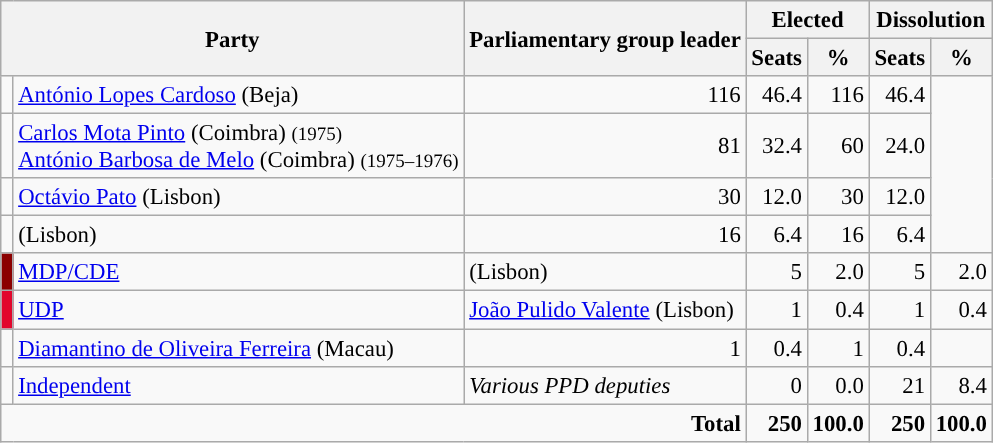<table class="wikitable" style="text-align:right; font-size:95%;">
<tr>
<th colspan="2" rowspan="2">Party</th>
<th rowspan="2">Parliamentary group leader</th>
<th colspan="2">Elected</th>
<th colspan="2">Dissolution</th>
</tr>
<tr>
<th>Seats</th>
<th>%</th>
<th>Seats</th>
<th>%</th>
</tr>
<tr>
<td></td>
<td align="left"><a href='#'>António Lopes Cardoso</a> (Beja)</td>
<td align="right">116</td>
<td align="right">46.4</td>
<td align="right">116</td>
<td align="right">46.4</td>
</tr>
<tr>
<td></td>
<td align="left"><a href='#'>Carlos Mota Pinto</a> (Coimbra) <small>(1975)</small><br><a href='#'>António Barbosa de Melo</a> (Coimbra) <small>(1975–1976)</small></td>
<td align="right">81</td>
<td align="right">32.4</td>
<td align="right">60</td>
<td align="right">24.0</td>
</tr>
<tr>
<td></td>
<td align="left"><a href='#'>Octávio Pato</a> (Lisbon)</td>
<td align="right">30</td>
<td align="right">12.0</td>
<td align="right">30</td>
<td align="right">12.0</td>
</tr>
<tr>
<td></td>
<td align="left"> (Lisbon)</td>
<td align="right">16</td>
<td align="right">6.4</td>
<td align="right">16</td>
<td align="right">6.4</td>
</tr>
<tr>
<td style="background:darkRed;"></td>
<td align="left"><a href='#'>MDP/CDE</a></td>
<td align="left"> (Lisbon)</td>
<td align="right">5</td>
<td align="right">2.0</td>
<td align="right">5</td>
<td align="right">2.0</td>
</tr>
<tr>
<td style="background:#E2062C;"></td>
<td align="left"><a href='#'>UDP</a></td>
<td align="left"><a href='#'>João Pulido Valente</a> (Lisbon)</td>
<td align="right">1</td>
<td align="right">0.4</td>
<td align="right">1</td>
<td align="right">0.4</td>
</tr>
<tr>
<td></td>
<td align="left"><a href='#'>Diamantino de Oliveira Ferreira</a> (Macau)</td>
<td align="right">1</td>
<td align="right">0.4</td>
<td align="right">1</td>
<td align="right">0.4</td>
</tr>
<tr>
<td style="width:1px; background:"></td>
<td style="text-align:left;"><a href='#'>Independent</a></td>
<td align="left"><em>Various PPD deputies</em></td>
<td align="right">0</td>
<td align="right">0.0</td>
<td align="right">21</td>
<td align="right">8.4</td>
</tr>
<tr>
<td colspan="3"> <strong>Total</strong></td>
<td align="right"><strong>250</strong></td>
<td align="right"><strong>100.0</strong></td>
<td align="right"><strong>250</strong></td>
<td align="right"><strong>100.0</strong></td>
</tr>
</table>
